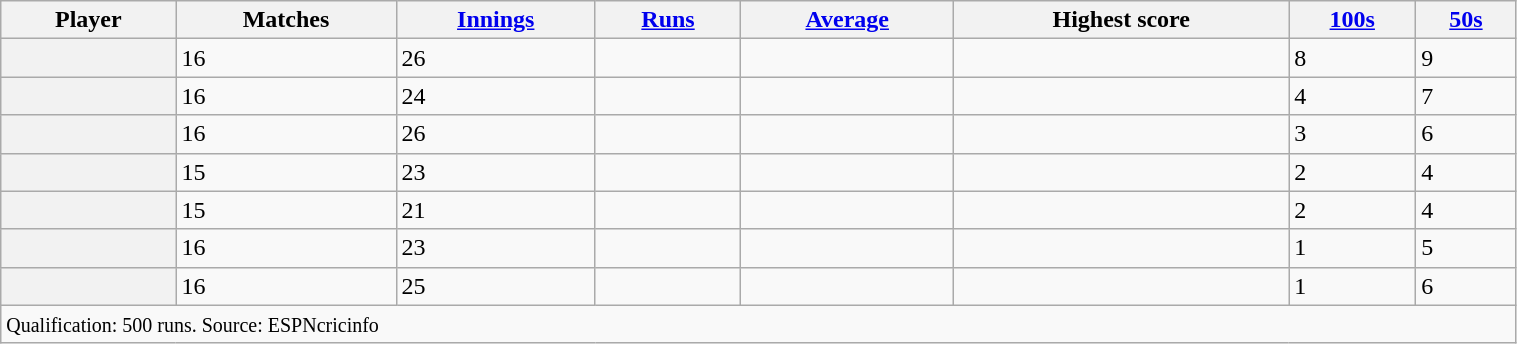<table class="wikitable sortable plainrowheaders" style="width:80%;">
<tr>
<th scope="col">Player</th>
<th scope="col">Matches</th>
<th scope="col"><a href='#'>Innings</a></th>
<th scope="col"><a href='#'>Runs</a></th>
<th scope="col"><a href='#'>Average</a></th>
<th scope="col">Highest score</th>
<th scope="col"><a href='#'>100s</a></th>
<th scope="col"><a href='#'>50s</a></th>
</tr>
<tr>
<th scope="row"></th>
<td>16</td>
<td>26</td>
<td></td>
<td></td>
<td></td>
<td>8</td>
<td>9</td>
</tr>
<tr>
<th scope="row"></th>
<td>16</td>
<td>24</td>
<td></td>
<td></td>
<td></td>
<td>4</td>
<td>7</td>
</tr>
<tr>
<th scope="row"></th>
<td>16</td>
<td>26</td>
<td></td>
<td></td>
<td></td>
<td>3</td>
<td>6</td>
</tr>
<tr>
<th scope="row"></th>
<td>15</td>
<td>23</td>
<td></td>
<td></td>
<td></td>
<td>2</td>
<td>4</td>
</tr>
<tr>
<th scope="row"></th>
<td>15</td>
<td>21</td>
<td></td>
<td></td>
<td></td>
<td>2</td>
<td>4</td>
</tr>
<tr>
<th scope="row"></th>
<td>16</td>
<td>23</td>
<td></td>
<td></td>
<td></td>
<td>1</td>
<td>5</td>
</tr>
<tr>
<th scope="row"></th>
<td>16</td>
<td>25</td>
<td></td>
<td></td>
<td></td>
<td>1</td>
<td>6</td>
</tr>
<tr class="sortbottom">
<td colspan="8"><small>Qualification: 500 runs. Source: ESPNcricinfo</small></td>
</tr>
</table>
